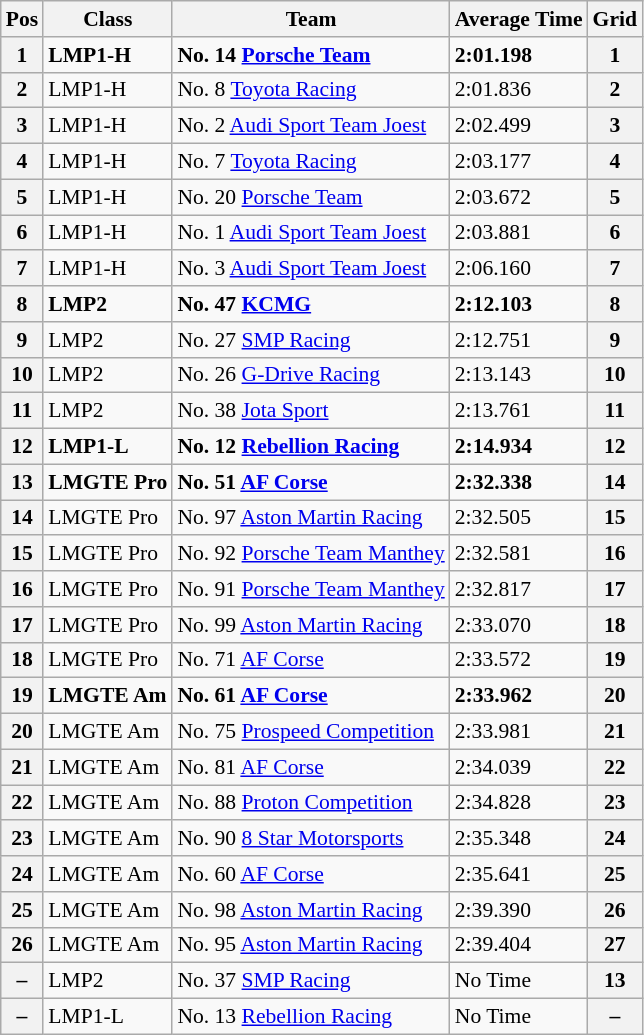<table class="wikitable" style="font-size: 90%;">
<tr>
<th>Pos</th>
<th>Class</th>
<th>Team</th>
<th>Average Time</th>
<th>Grid</th>
</tr>
<tr style="font-weight:bold">
<th>1</th>
<td>LMP1-H</td>
<td>No. 14 <a href='#'>Porsche Team</a></td>
<td>2:01.198</td>
<th>1</th>
</tr>
<tr>
<th>2</th>
<td>LMP1-H</td>
<td>No. 8 <a href='#'>Toyota Racing</a></td>
<td>2:01.836</td>
<th>2</th>
</tr>
<tr>
<th>3</th>
<td>LMP1-H</td>
<td>No. 2 <a href='#'>Audi Sport Team Joest</a></td>
<td>2:02.499</td>
<th>3</th>
</tr>
<tr>
<th>4</th>
<td>LMP1-H</td>
<td>No. 7 <a href='#'>Toyota Racing</a></td>
<td>2:03.177</td>
<th>4</th>
</tr>
<tr>
<th>5</th>
<td>LMP1-H</td>
<td>No. 20 <a href='#'>Porsche Team</a></td>
<td>2:03.672</td>
<th>5</th>
</tr>
<tr>
<th>6</th>
<td>LMP1-H</td>
<td>No. 1 <a href='#'>Audi Sport Team Joest</a></td>
<td>2:03.881</td>
<th>6</th>
</tr>
<tr>
<th>7</th>
<td>LMP1-H</td>
<td>No. 3 <a href='#'>Audi Sport Team Joest</a></td>
<td>2:06.160</td>
<th>7</th>
</tr>
<tr style="font-weight:bold">
<th>8</th>
<td>LMP2</td>
<td>No. 47 <a href='#'>KCMG</a></td>
<td>2:12.103</td>
<th>8</th>
</tr>
<tr>
<th>9</th>
<td>LMP2</td>
<td>No. 27 <a href='#'>SMP Racing</a></td>
<td>2:12.751</td>
<th>9</th>
</tr>
<tr>
<th>10</th>
<td>LMP2</td>
<td>No. 26 <a href='#'>G-Drive Racing</a></td>
<td>2:13.143</td>
<th>10</th>
</tr>
<tr>
<th>11</th>
<td>LMP2</td>
<td>No. 38 <a href='#'>Jota Sport</a></td>
<td>2:13.761</td>
<th>11</th>
</tr>
<tr style="font-weight:bold">
<th>12</th>
<td>LMP1-L</td>
<td>No. 12 <a href='#'>Rebellion Racing</a></td>
<td>2:14.934</td>
<th>12</th>
</tr>
<tr style="font-weight:bold">
<th>13</th>
<td>LMGTE Pro</td>
<td>No. 51 <a href='#'>AF Corse</a></td>
<td>2:32.338</td>
<th>14</th>
</tr>
<tr>
<th>14</th>
<td>LMGTE Pro</td>
<td>No. 97 <a href='#'>Aston Martin Racing</a></td>
<td>2:32.505</td>
<th>15</th>
</tr>
<tr>
<th>15</th>
<td>LMGTE Pro</td>
<td>No. 92 <a href='#'>Porsche Team Manthey</a></td>
<td>2:32.581</td>
<th>16</th>
</tr>
<tr>
<th>16</th>
<td>LMGTE Pro</td>
<td>No. 91 <a href='#'>Porsche Team Manthey</a></td>
<td>2:32.817</td>
<th>17</th>
</tr>
<tr>
<th>17</th>
<td>LMGTE Pro</td>
<td>No. 99 <a href='#'>Aston Martin Racing</a></td>
<td>2:33.070</td>
<th>18</th>
</tr>
<tr>
<th>18</th>
<td>LMGTE Pro</td>
<td>No. 71 <a href='#'>AF Corse</a></td>
<td>2:33.572</td>
<th>19</th>
</tr>
<tr style="font-weight:bold">
<th>19</th>
<td>LMGTE Am</td>
<td>No. 61 <a href='#'>AF Corse</a></td>
<td>2:33.962</td>
<th>20</th>
</tr>
<tr>
<th>20</th>
<td>LMGTE Am</td>
<td>No. 75 <a href='#'>Prospeed Competition</a></td>
<td>2:33.981</td>
<th>21</th>
</tr>
<tr>
<th>21</th>
<td>LMGTE Am</td>
<td>No. 81 <a href='#'>AF Corse</a></td>
<td>2:34.039</td>
<th>22</th>
</tr>
<tr>
<th>22</th>
<td>LMGTE Am</td>
<td>No. 88 <a href='#'>Proton Competition</a></td>
<td>2:34.828</td>
<th>23</th>
</tr>
<tr>
<th>23</th>
<td>LMGTE Am</td>
<td>No. 90 <a href='#'>8 Star Motorsports</a></td>
<td>2:35.348</td>
<th>24</th>
</tr>
<tr>
<th>24</th>
<td>LMGTE Am</td>
<td>No. 60 <a href='#'>AF Corse</a></td>
<td>2:35.641</td>
<th>25</th>
</tr>
<tr>
<th>25</th>
<td>LMGTE Am</td>
<td>No. 98 <a href='#'>Aston Martin Racing</a></td>
<td>2:39.390</td>
<th>26</th>
</tr>
<tr>
<th>26</th>
<td>LMGTE Am</td>
<td>No. 95 <a href='#'>Aston Martin Racing</a></td>
<td>2:39.404</td>
<th>27</th>
</tr>
<tr>
<th>–</th>
<td>LMP2</td>
<td>No. 37 <a href='#'>SMP Racing</a></td>
<td>No Time</td>
<th>13</th>
</tr>
<tr>
<th>–</th>
<td>LMP1-L</td>
<td>No. 13 <a href='#'>Rebellion Racing</a></td>
<td>No Time</td>
<th>–</th>
</tr>
</table>
